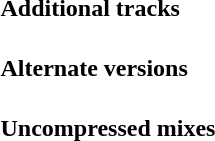<table class="mw-collapsible mw-collapsed">
<tr>
<td><strong>Additional tracks</strong></td>
</tr>
<tr>
<td style="width:1000em"><br><strong>Alternate versions</strong>
</td>
</tr>
<tr>
<td><br><strong>Uncompressed mixes</strong>
</td>
</tr>
</table>
